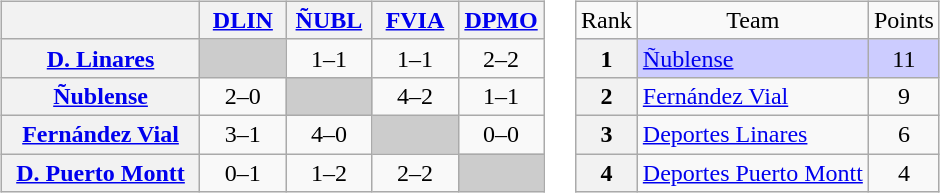<table>
<tr>
<td><br><table class="wikitable" style="text-align:center">
<tr>
<th width="125"> </th>
<th width="50"><a href='#'>DLIN</a></th>
<th width="50"><a href='#'>ÑUBL</a></th>
<th width="50"><a href='#'>FVIA</a></th>
<th width="50"><a href='#'>DPMO</a></th>
</tr>
<tr>
<th><a href='#'>D. Linares</a></th>
<td bgcolor="#CCCCCC"></td>
<td>1–1</td>
<td>1–1</td>
<td>2–2</td>
</tr>
<tr>
<th><a href='#'>Ñublense</a></th>
<td>2–0</td>
<td bgcolor="#CCCCCC"></td>
<td>4–2</td>
<td>1–1</td>
</tr>
<tr>
<th><a href='#'>Fernández Vial</a></th>
<td>3–1</td>
<td>4–0</td>
<td bgcolor="#CCCCCC"></td>
<td>0–0</td>
</tr>
<tr>
<th><a href='#'>D. Puerto Montt</a></th>
<td>0–1</td>
<td>1–2</td>
<td>2–2</td>
<td bgcolor="#CCCCCC"></td>
</tr>
</table>
</td>
<td><br><table class="wikitable" style="text-align: center;">
<tr>
<td>Rank</td>
<td>Team</td>
<td>Points</td>
</tr>
<tr bgcolor=#ccccff>
<th>1</th>
<td style="text-align: left;"><a href='#'>Ñublense</a></td>
<td>11</td>
</tr>
<tr>
<th>2</th>
<td style="text-align: left;"><a href='#'>Fernández Vial</a></td>
<td>9</td>
</tr>
<tr>
<th>3</th>
<td style="text-align: left;"><a href='#'>Deportes Linares</a></td>
<td>6</td>
</tr>
<tr>
<th>4</th>
<td style="text-align: left;"><a href='#'>Deportes Puerto Montt</a></td>
<td>4</td>
</tr>
</table>
</td>
</tr>
</table>
